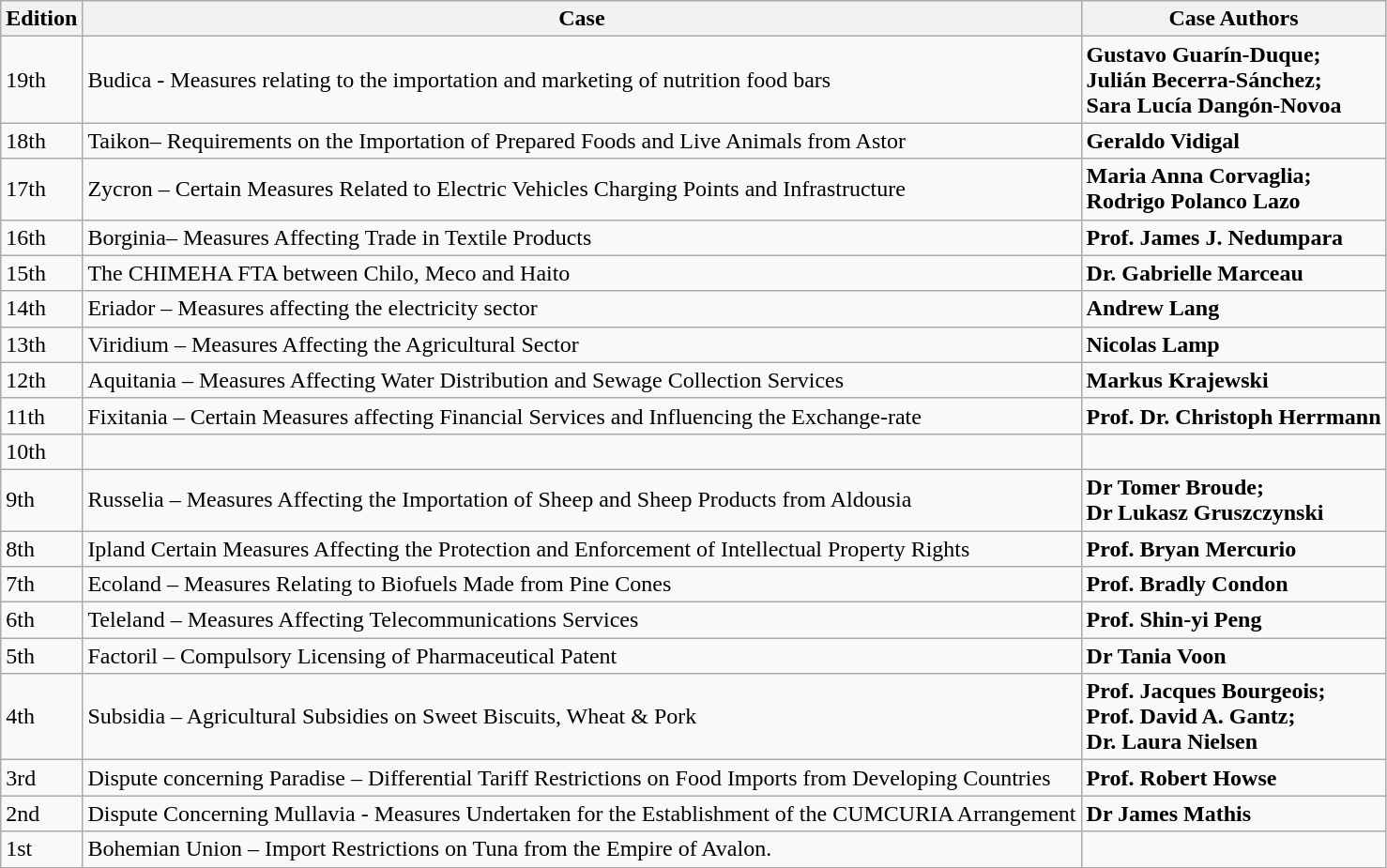<table class="wikitable">
<tr>
<th>Edition</th>
<th>Case</th>
<th>Case Authors</th>
</tr>
<tr>
<td>19th</td>
<td>Budica - Measures relating to the importation and marketing of nutrition food bars</td>
<td><strong>Gustavo Guarín-Duque;</strong><br><strong>Julián Becerra-Sánchez;</strong><br><strong>Sara Lucía Dangón-Novoa</strong></td>
</tr>
<tr>
<td>18th</td>
<td>Taikon– Requirements on the Importation of Prepared Foods and Live Animals from Astor</td>
<td><strong>Geraldo Vidigal</strong></td>
</tr>
<tr>
<td>17th</td>
<td>Zycron – Certain Measures Related to Electric Vehicles Charging Points and Infrastructure</td>
<td><strong>Maria Anna Corvaglia;</strong><br><strong>Rodrigo Polanco Lazo</strong></td>
</tr>
<tr>
<td>16th</td>
<td>Borginia– Measures Affecting Trade in Textile Products</td>
<td><strong>Prof.</strong> <strong>James J. Nedumpara</strong></td>
</tr>
<tr>
<td>15th</td>
<td>The CHIMEHA FTA between Chilo, Meco and Haito</td>
<td><strong>Dr. Gabrielle Marceau</strong></td>
</tr>
<tr>
<td>14th</td>
<td>Eriador – Measures affecting the electricity sector</td>
<td><strong>Andrew Lang</strong></td>
</tr>
<tr>
<td>13th</td>
<td>Viridium – Measures Affecting the Agricultural Sector</td>
<td><strong>Nicolas Lamp</strong></td>
</tr>
<tr>
<td>12th</td>
<td>Aquitania – Measures Affecting Water Distribution and Sewage Collection Services</td>
<td><strong>Markus Krajewski</strong></td>
</tr>
<tr>
<td>11th</td>
<td>Fixitania – Certain Measures affecting Financial Services and Influencing the Exchange-rate</td>
<td><strong>Prof. Dr. Christoph Herrmann</strong></td>
</tr>
<tr>
<td>10th</td>
<td></td>
<td></td>
</tr>
<tr>
<td>9th</td>
<td>Russelia – Measures Affecting the Importation of Sheep and Sheep Products from Aldousia</td>
<td><strong>Dr Tomer Broude;</strong><br><strong>Dr Lukasz Gruszczynski</strong></td>
</tr>
<tr>
<td>8th</td>
<td>Ipland Certain Measures Affecting the Protection and Enforcement of Intellectual Property Rights</td>
<td><strong>Prof. Bryan Mercurio</strong></td>
</tr>
<tr>
<td>7th</td>
<td>Ecoland – Measures Relating to Biofuels Made from Pine Cones</td>
<td><strong>Prof. Bradly Condon</strong></td>
</tr>
<tr>
<td>6th</td>
<td>Teleland – Measures Affecting Telecommunications Services</td>
<td><strong>Prof. Shin-yi Peng</strong></td>
</tr>
<tr>
<td>5th</td>
<td>Factoril – Compulsory Licensing of Pharmaceutical Patent</td>
<td><strong>Dr Tania Voon</strong></td>
</tr>
<tr>
<td>4th</td>
<td>Subsidia – Agricultural Subsidies on Sweet Biscuits, Wheat & Pork</td>
<td><strong>Prof. Jacques Bourgeois;</strong><br><strong>Prof. David A. Gantz;</strong><br><strong>Dr. Laura Nielsen</strong></td>
</tr>
<tr>
<td>3rd</td>
<td>Dispute concerning Paradise – Differential Tariff Restrictions on Food Imports from Developing Countries</td>
<td><strong>Prof. Robert Howse</strong></td>
</tr>
<tr>
<td>2nd</td>
<td>Dispute Concerning Mullavia - Measures Undertaken for the Establishment of the CUMCURIA Arrangement</td>
<td><strong>Dr James Mathis</strong></td>
</tr>
<tr>
<td>1st</td>
<td>Bohemian Union – Import Restrictions on Tuna from the Empire of Avalon.</td>
<td></td>
</tr>
</table>
